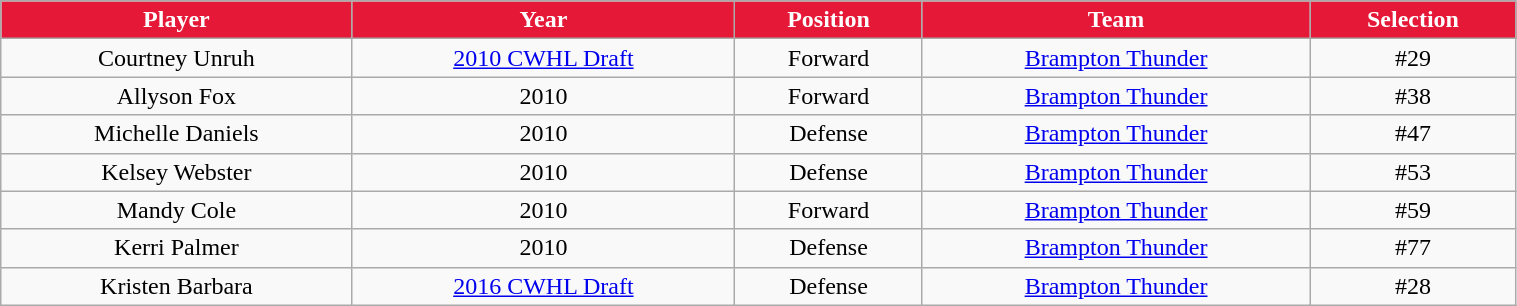<table class="wikitable" width="80%">
<tr align="center"  style="background:#E51837;color:white;">
<td><strong>Player</strong></td>
<td><strong>Year</strong></td>
<td><strong>Position</strong></td>
<td><strong>Team</strong></td>
<td><strong>Selection</strong></td>
</tr>
<tr align="center" bgcolor="">
<td>Courtney Unruh</td>
<td><a href='#'>2010 CWHL Draft</a></td>
<td>Forward</td>
<td><a href='#'>Brampton Thunder</a></td>
<td>#29</td>
</tr>
<tr align="center" bgcolor="">
<td>Allyson Fox</td>
<td>2010</td>
<td>Forward</td>
<td><a href='#'>Brampton Thunder</a></td>
<td>#38</td>
</tr>
<tr align="center" bgcolor="">
<td>Michelle Daniels</td>
<td>2010</td>
<td>Defense</td>
<td><a href='#'>Brampton Thunder</a></td>
<td>#47</td>
</tr>
<tr align="center" bgcolor="">
<td>Kelsey Webster</td>
<td>2010</td>
<td>Defense</td>
<td><a href='#'>Brampton Thunder</a></td>
<td>#53</td>
</tr>
<tr align="center" bgcolor="">
<td>Mandy Cole</td>
<td>2010</td>
<td>Forward</td>
<td><a href='#'>Brampton Thunder</a></td>
<td>#59</td>
</tr>
<tr align="center" bgcolor="">
<td>Kerri Palmer</td>
<td>2010</td>
<td>Defense</td>
<td><a href='#'>Brampton Thunder</a></td>
<td>#77</td>
</tr>
<tr align="center" bgcolor="">
<td>Kristen Barbara</td>
<td><a href='#'>2016 CWHL Draft</a></td>
<td>Defense</td>
<td><a href='#'>Brampton Thunder</a></td>
<td>#28</td>
</tr>
</table>
